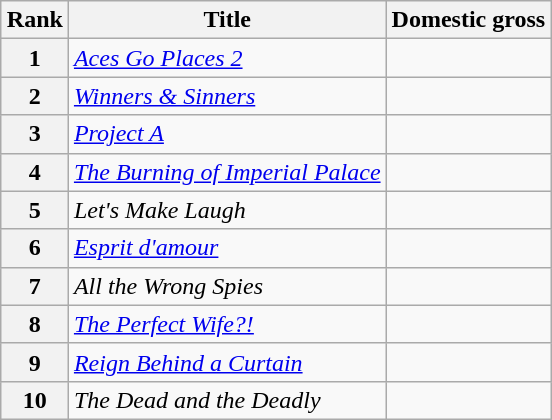<table class="wikitable sortable" style="margin:auto; margin:auto;">
<tr>
<th>Rank</th>
<th>Title</th>
<th>Domestic gross</th>
</tr>
<tr>
<th style="text-align:center;">1</th>
<td><em><a href='#'>Aces Go Places 2</a></em></td>
<td></td>
</tr>
<tr>
<th style="text-align:center;">2</th>
<td><em><a href='#'>Winners & Sinners</a></em></td>
<td></td>
</tr>
<tr>
<th style="text-align:center;">3</th>
<td><em><a href='#'>Project A</a></em></td>
<td></td>
</tr>
<tr>
<th style="text-align:center;">4</th>
<td><em><a href='#'>The Burning of Imperial Palace</a></em></td>
<td></td>
</tr>
<tr>
<th style="text-align:center;">5</th>
<td><em>Let's Make Laugh</em></td>
<td></td>
</tr>
<tr>
<th style="text-align:center;">6</th>
<td><em><a href='#'>Esprit d'amour</a></em></td>
<td></td>
</tr>
<tr>
<th style="text-align:center;">7</th>
<td><em>All the Wrong Spies</em></td>
<td></td>
</tr>
<tr>
<th style="text-align:center;">8</th>
<td><em><a href='#'>The Perfect Wife?!</a></em></td>
<td></td>
</tr>
<tr>
<th style="text-align:center;">9</th>
<td><em><a href='#'>Reign Behind a Curtain</a></em></td>
<td></td>
</tr>
<tr>
<th style="text-align:center;">10</th>
<td><em>The Dead and the Deadly</em></td>
<td></td>
</tr>
</table>
